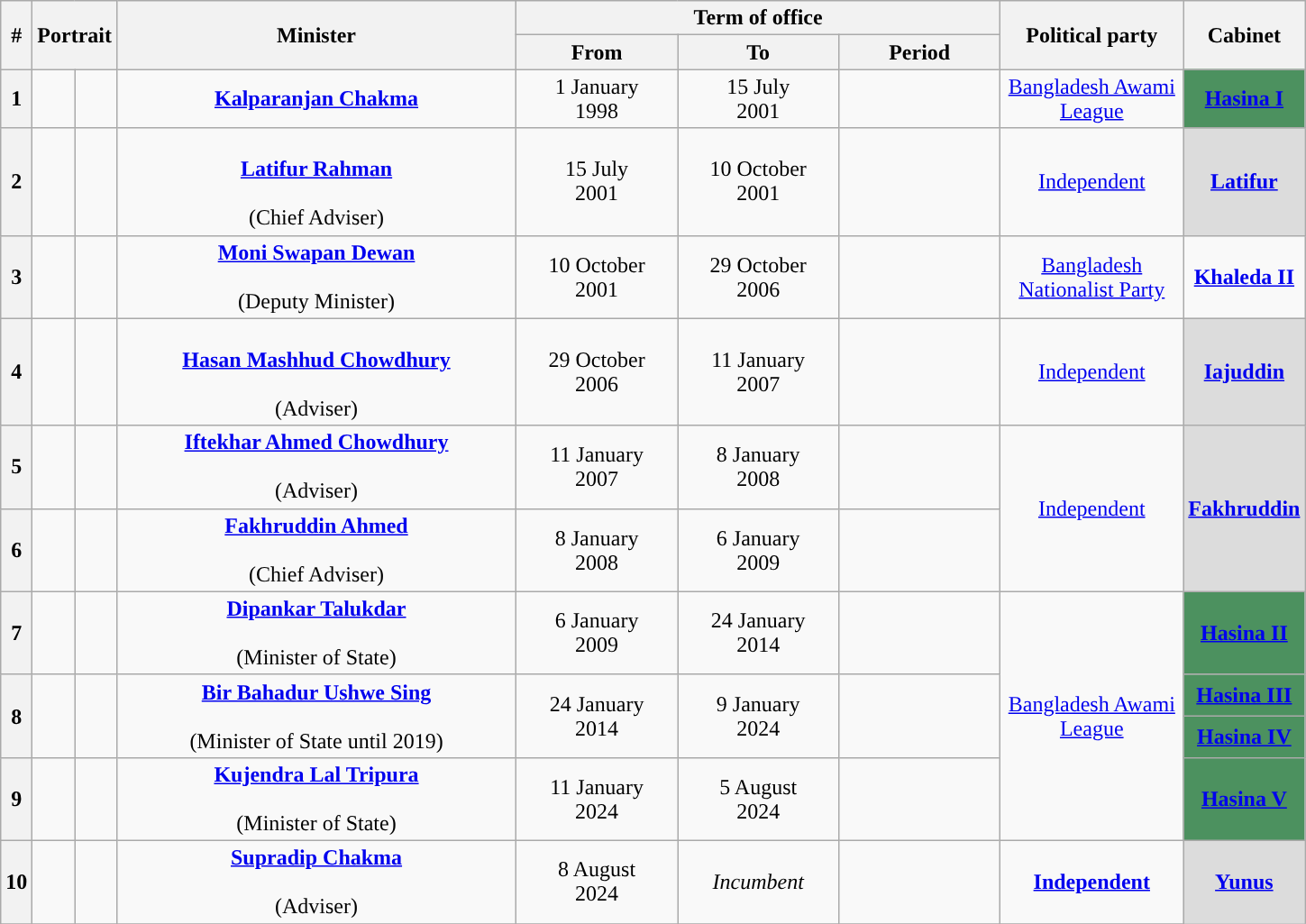<table class="wikitable" style="text-align:center">
<tr>
<th rowspan="2">#</th>
<th rowspan="2" colspan="2">Portrait</th>
<th rowspan="2" style="width:18em">Minister<br></th>
<th colspan="3">Term of office</th>
<th rowspan="2" style="width:8em">Political party</th>
<th rowspan="2">Cabinet</th>
</tr>
<tr>
<th style="width:7em">From</th>
<th style="width:7em">To</th>
<th style="width:7em">Period</th>
</tr>
<tr>
<th>1</th>
<td></td>
<td></td>
<td><strong><a href='#'>Kalparanjan Chakma</a></strong><br></td>
<td>1 January<br>1998</td>
<td>15 July<br>2001</td>
<td><strong></strong></td>
<td><a href='#'>Bangladesh Awami League</a></td>
<td style="background:#4C915F"><strong><a href='#'>Hasina I</a></strong></td>
</tr>
<tr>
<th>2</th>
<td></td>
<td></td>
<td><br><strong><a href='#'>Latifur Rahman</a></strong><br><br>(Chief Adviser)</td>
<td>15 July<br>2001</td>
<td>10 October<br>2001</td>
<td><strong></strong></td>
<td><a href='#'>Independent</a></td>
<td style="background:#DCDCDC"><strong><a href='#'>Latifur</a></strong><br></td>
</tr>
<tr>
<th>3</th>
<td></td>
<td></td>
<td><strong><a href='#'>Moni Swapan Dewan</a></strong><br><br>(Deputy Minister)</td>
<td>10 October<br>2001</td>
<td>29 October<br>2006</td>
<td><strong></strong></td>
<td><a href='#'>Bangladesh Nationalist Party</a></td>
<td><strong><a href='#'>Khaleda II</a></strong></td>
</tr>
<tr>
<th>4</th>
<td></td>
<td></td>
<td><br><strong><a href='#'>Hasan Mashhud Chowdhury</a></strong><br><br>(Adviser)</td>
<td>29 October<br>2006</td>
<td>11 January<br>2007</td>
<td><strong></strong></td>
<td><a href='#'>Independent</a></td>
<td style="background:#DCDCDC"><strong><a href='#'>Iajuddin</a></strong></td>
</tr>
<tr>
<th>5</th>
<td></td>
<td></td>
<td><strong><a href='#'>Iftekhar Ahmed Chowdhury</a></strong><br><br>(Adviser)</td>
<td>11 January<br>2007</td>
<td>8 January<br>2008</td>
<td><strong></strong></td>
<td rowspan="2"><a href='#'>Independent</a></td>
<td rowspan="2" style="background:#DCDCDC"><strong><a href='#'>Fakhruddin</a></strong></td>
</tr>
<tr>
<th>6</th>
<td></td>
<td></td>
<td><strong><a href='#'>Fakhruddin Ahmed</a></strong><br><br>(Chief Adviser)</td>
<td>8 January<br>2008</td>
<td>6 January<br>2009</td>
<td><strong></strong></td>
</tr>
<tr>
<th>7</th>
<td></td>
<td></td>
<td><strong><a href='#'>Dipankar Talukdar</a></strong><br><br>(Minister of State)</td>
<td>6 January<br>2009</td>
<td>24 January<br>2014</td>
<td><strong></strong></td>
<td rowspan="4"><a href='#'>Bangladesh Awami League</a></td>
<td style="background:#4C915F"><strong><a href='#'>Hasina II</a></strong></td>
</tr>
<tr>
<th rowspan="2">8</th>
<td rowspan="2"></td>
<td rowspan="2"></td>
<td rowspan="2"><strong><a href='#'>Bir Bahadur Ushwe Sing</a></strong><br><br>(Minister of State until 2019)</td>
<td rowspan="2">24 January<br>2014</td>
<td rowspan="2">9 January<br>2024</td>
<td rowspan="2"><strong></strong></td>
<td style="background:#4C915F"><strong><a href='#'>Hasina III</a></strong></td>
</tr>
<tr>
<td style="background:#4C915F"><strong><a href='#'>Hasina IV</a></strong></td>
</tr>
<tr>
<th>9</th>
<td></td>
<td></td>
<td><strong><a href='#'>Kujendra Lal Tripura</a></strong><br><br>(Minister of State)</td>
<td>11 January<br>2024</td>
<td>5 August<br>2024</td>
<td><strong></strong></td>
<td style="background:#4C915F"><strong><a href='#'>Hasina V</a></strong></td>
</tr>
<tr>
<th>10</th>
<td></td>
<td></td>
<td><strong><a href='#'>Supradip Chakma</a></strong><br><br>(Adviser)</td>
<td>8 August<br>2024</td>
<td><em>Incumbent</em></td>
<td><strong></strong></td>
<td><strong><a href='#'>Independent</a></strong></td>
<td rowspan="2" style="background:#DCDCDC"><strong><a href='#'>Yunus</a></strong></td>
</tr>
<tr>
</tr>
</table>
